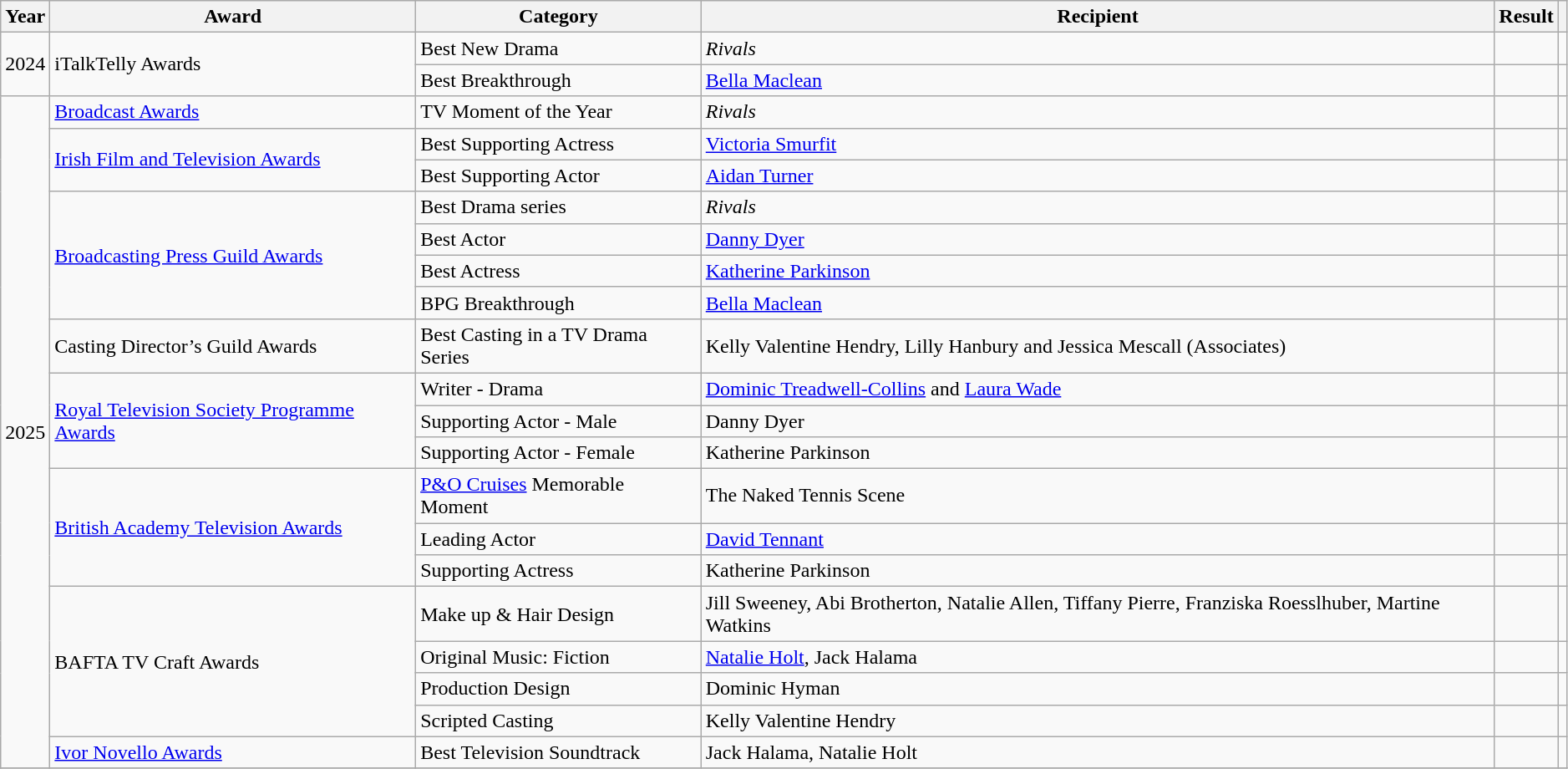<table class="wikitable sortable" style="width: 99%;">
<tr>
<th>Year</th>
<th>Award</th>
<th>Category</th>
<th>Recipient</th>
<th>Result</th>
<th scope="col" class="unsortable"></th>
</tr>
<tr>
<td rowspan="2">2024</td>
<td rowspan="2">iTalkTelly Awards</td>
<td>Best New Drama</td>
<td><em>Rivals</em></td>
<td></td>
<td></td>
</tr>
<tr>
<td>Best Breakthrough</td>
<td><a href='#'>Bella Maclean</a></td>
<td></td>
<td></td>
</tr>
<tr>
<td rowspan="19">2025</td>
<td><a href='#'>Broadcast Awards</a></td>
<td>TV Moment of the Year</td>
<td><em>Rivals</em></td>
<td></td>
<td></td>
</tr>
<tr>
<td rowspan="2"><a href='#'>Irish Film and Television Awards</a></td>
<td>Best Supporting Actress</td>
<td><a href='#'>Victoria Smurfit</a></td>
<td></td>
<td></td>
</tr>
<tr>
<td>Best Supporting Actor</td>
<td><a href='#'>Aidan Turner</a></td>
<td></td>
<td></td>
</tr>
<tr>
<td rowspan="4"><a href='#'>Broadcasting Press Guild Awards</a></td>
<td>Best Drama series</td>
<td><em>Rivals</em></td>
<td></td>
<td></td>
</tr>
<tr>
<td>Best Actor</td>
<td><a href='#'>Danny Dyer</a></td>
<td></td>
<td></td>
</tr>
<tr>
<td>Best Actress</td>
<td><a href='#'>Katherine Parkinson</a></td>
<td></td>
<td></td>
</tr>
<tr>
<td>BPG Breakthrough</td>
<td><a href='#'>Bella Maclean</a></td>
<td></td>
<td></td>
</tr>
<tr>
<td>Casting Director’s Guild Awards</td>
<td>Best Casting in a TV Drama Series</td>
<td>Kelly Valentine Hendry, Lilly Hanbury and Jessica Mescall (Associates)</td>
<td></td>
<td></td>
</tr>
<tr>
<td rowspan="3"><a href='#'>Royal Television Society Programme Awards</a></td>
<td>Writer - Drama</td>
<td><a href='#'>Dominic Treadwell-Collins</a> and <a href='#'>Laura Wade</a></td>
<td></td>
<td></td>
</tr>
<tr>
<td>Supporting Actor - Male</td>
<td>Danny Dyer</td>
<td></td>
<td></td>
</tr>
<tr>
<td>Supporting Actor - Female</td>
<td>Katherine Parkinson</td>
<td></td>
<td></td>
</tr>
<tr>
<td rowspan="3"><a href='#'>British Academy Television Awards</a></td>
<td><a href='#'>P&O Cruises</a> Memorable Moment</td>
<td>The Naked Tennis Scene</td>
<td></td>
<td></td>
</tr>
<tr>
<td>Leading Actor</td>
<td><a href='#'>David Tennant</a></td>
<td></td>
<td></td>
</tr>
<tr>
<td>Supporting Actress</td>
<td>Katherine Parkinson</td>
<td></td>
<td></td>
</tr>
<tr>
<td rowspan="4">BAFTA TV Craft Awards</td>
<td>Make up & Hair Design</td>
<td>Jill Sweeney, Abi Brotherton, Natalie Allen, Tiffany Pierre, Franziska Roesslhuber,  Martine Watkins</td>
<td></td>
<td></td>
</tr>
<tr>
<td>Original Music: Fiction</td>
<td><a href='#'>Natalie Holt</a>, Jack Halama</td>
<td></td>
<td></td>
</tr>
<tr>
<td>Production Design</td>
<td>Dominic Hyman</td>
<td></td>
<td></td>
</tr>
<tr>
<td>Scripted Casting</td>
<td>Kelly Valentine Hendry</td>
<td></td>
<td></td>
</tr>
<tr>
<td><a href='#'>Ivor Novello Awards</a></td>
<td>Best Television Soundtrack</td>
<td>Jack Halama, Natalie Holt</td>
<td></td>
<td></td>
</tr>
<tr>
</tr>
</table>
